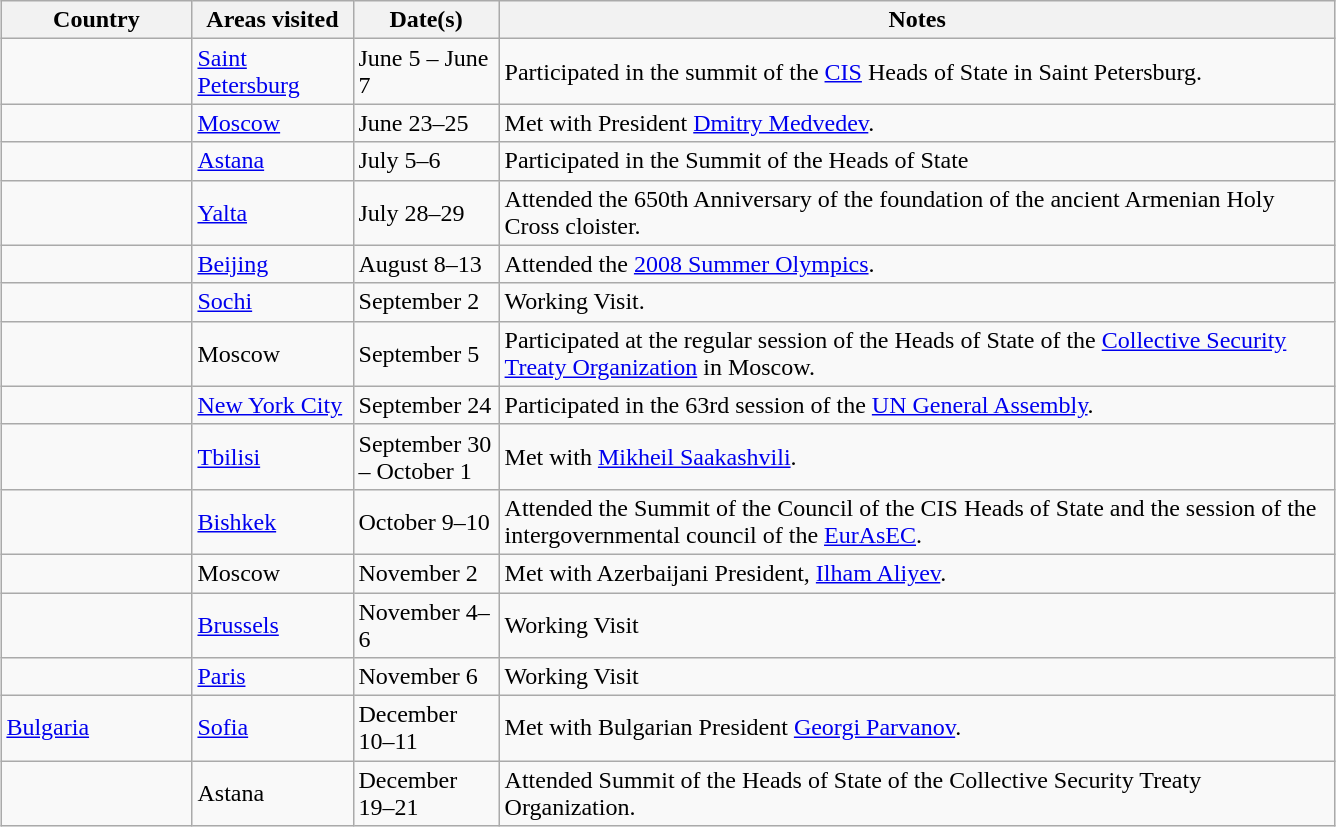<table class="wikitable" style="margin: 1em auto 1em auto">
<tr>
<th width="120">Country</th>
<th width="100">Areas visited</th>
<th width="90">Date(s)</th>
<th width="550">Notes</th>
</tr>
<tr>
<td></td>
<td><a href='#'>Saint Petersburg</a></td>
<td>June 5 – June 7</td>
<td>Participated in the summit of the <a href='#'>CIS</a> Heads of State in Saint Petersburg. </td>
</tr>
<tr>
<td></td>
<td><a href='#'>Moscow</a></td>
<td>June 23–25</td>
<td>Met with President <a href='#'>Dmitry Medvedev</a>.</td>
</tr>
<tr>
<td></td>
<td><a href='#'>Astana</a></td>
<td>July 5–6</td>
<td>Participated in the Summit of the Heads of State</td>
</tr>
<tr>
<td></td>
<td><a href='#'>Yalta</a></td>
<td>July 28–29</td>
<td>Attended the 650th Anniversary of the foundation of the ancient Armenian Holy Cross cloister.</td>
</tr>
<tr>
<td></td>
<td><a href='#'>Beijing</a></td>
<td>August 8–13</td>
<td>Attended the <a href='#'>2008 Summer Olympics</a>.</td>
</tr>
<tr>
<td></td>
<td><a href='#'>Sochi</a></td>
<td>September 2</td>
<td>Working Visit.</td>
</tr>
<tr>
<td></td>
<td>Moscow</td>
<td>September 5</td>
<td>Participated at the regular session of the Heads of State of the <a href='#'>Collective Security Treaty Organization</a> in Moscow. </td>
</tr>
<tr>
<td></td>
<td><a href='#'>New York City</a></td>
<td>September 24</td>
<td>Participated in the 63rd session of the <a href='#'>UN General Assembly</a>.</td>
</tr>
<tr>
<td></td>
<td><a href='#'>Tbilisi</a></td>
<td>September 30 – October 1</td>
<td>Met with <a href='#'>Mikheil Saakashvili</a>.</td>
</tr>
<tr>
<td></td>
<td><a href='#'>Bishkek</a></td>
<td>October 9–10</td>
<td>Attended the Summit of the Council of the CIS Heads of State and the session of the intergovernmental council of the <a href='#'>EurAsEC</a>.</td>
</tr>
<tr>
<td></td>
<td>Moscow</td>
<td>November 2</td>
<td>Met with Azerbaijani President, <a href='#'>Ilham Aliyev</a>.</td>
</tr>
<tr>
<td></td>
<td><a href='#'>Brussels</a></td>
<td>November 4–6</td>
<td>Working Visit</td>
</tr>
<tr>
<td></td>
<td><a href='#'>Paris</a></td>
<td>November 6</td>
<td>Working Visit</td>
</tr>
<tr>
<td> <a href='#'>Bulgaria</a></td>
<td><a href='#'>Sofia</a></td>
<td>December 10–11</td>
<td>Met with Bulgarian President <a href='#'>Georgi Parvanov</a>.</td>
</tr>
<tr>
<td></td>
<td>Astana</td>
<td>December 19–21</td>
<td>Attended Summit of the Heads of State of the Collective Security Treaty Organization.</td>
</tr>
</table>
